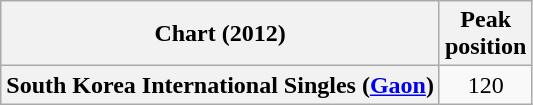<table class="wikitable plainrowheaders">
<tr>
<th scope="col">Chart (2012)</th>
<th scope="col">Peak<br>position</th>
</tr>
<tr>
<th scope="row">South Korea International Singles (<a href='#'>Gaon</a>)</th>
<td style="text-align:center;">120</td>
</tr>
</table>
